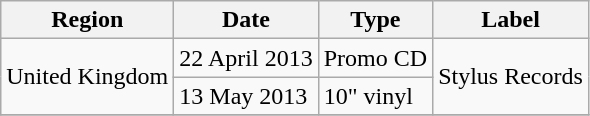<table class="wikitable" border="1">
<tr>
<th>Region</th>
<th>Date</th>
<th>Type</th>
<th>Label</th>
</tr>
<tr>
<td rowspan="2">United Kingdom</td>
<td>22 April 2013</td>
<td>Promo CD</td>
<td rowspan="2">Stylus Records</td>
</tr>
<tr>
<td>13 May 2013</td>
<td>10" vinyl</td>
</tr>
<tr>
</tr>
</table>
